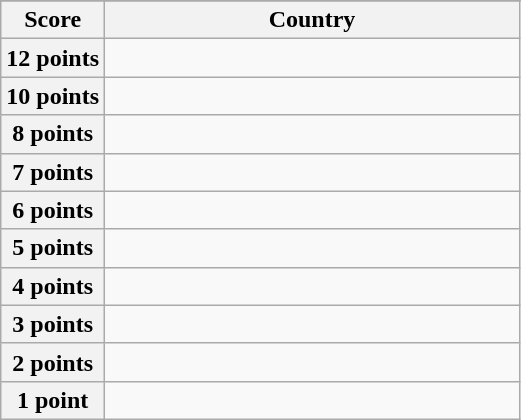<table class="wikitable">
<tr>
</tr>
<tr>
<th scope="col" width="20%">Score</th>
<th scope="col">Country</th>
</tr>
<tr>
<th scope="row">12 points</th>
<td></td>
</tr>
<tr>
<th scope="row">10 points</th>
<td></td>
</tr>
<tr>
<th scope="row">8 points</th>
<td></td>
</tr>
<tr>
<th scope="row">7 points</th>
<td></td>
</tr>
<tr>
<th scope="row">6 points</th>
<td></td>
</tr>
<tr>
<th scope="row">5 points</th>
<td></td>
</tr>
<tr>
<th scope="row">4 points</th>
<td></td>
</tr>
<tr>
<th scope="row">3 points</th>
<td></td>
</tr>
<tr>
<th scope="row">2 points</th>
<td></td>
</tr>
<tr>
<th scope="row">1 point</th>
<td></td>
</tr>
</table>
